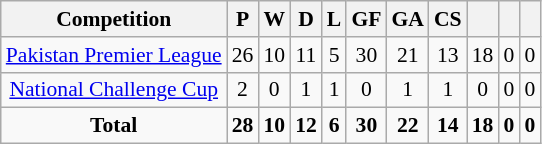<table class="wikitable" style="text-align:center; font-size:90%;">
<tr>
<th>Competition</th>
<th>P</th>
<th>W</th>
<th>D</th>
<th>L</th>
<th>GF</th>
<th>GA</th>
<th>CS</th>
<th></th>
<th></th>
<th></th>
</tr>
<tr>
<td><a href='#'>Pakistan Premier League</a></td>
<td>26</td>
<td>10</td>
<td>11</td>
<td>5</td>
<td>30</td>
<td>21</td>
<td>13</td>
<td>18</td>
<td>0</td>
<td>0</td>
</tr>
<tr>
<td><a href='#'>National Challenge Cup</a></td>
<td>2</td>
<td>0</td>
<td>1</td>
<td>1</td>
<td>0</td>
<td>1</td>
<td>1</td>
<td>0</td>
<td>0</td>
<td>0</td>
</tr>
<tr>
<td><strong>Total</strong></td>
<td><strong>28</strong></td>
<td><strong>10</strong></td>
<td><strong>12</strong></td>
<td><strong>6</strong></td>
<td><strong>30</strong></td>
<td><strong>22</strong></td>
<td><strong>14</strong></td>
<td><strong>18</strong></td>
<td><strong>0</strong></td>
<td><strong>0</strong></td>
</tr>
</table>
